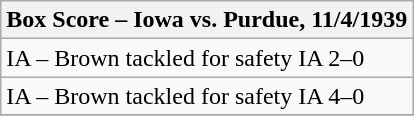<table class="wikitable">
<tr>
<th>Box Score – Iowa vs. Purdue, 11/4/1939</th>
</tr>
<tr>
<td>IA – Brown tackled for safety IA 2–0</td>
</tr>
<tr>
<td>IA – Brown tackled for safety IA 4–0</td>
</tr>
<tr>
</tr>
</table>
